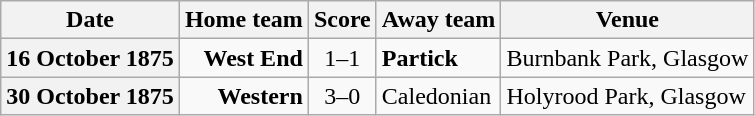<table class="wikitable football-result-list" style="max-width: 80em; text-align: center">
<tr>
<th scope="col">Date</th>
<th scope="col">Home team</th>
<th scope="col">Score</th>
<th scope="col">Away team</th>
<th scope="col">Venue</th>
</tr>
<tr>
<th scope="row">16 October 1875</th>
<td align=right><strong>West End</strong></td>
<td>1–1</td>
<td align=left><strong>Partick</strong></td>
<td align=left>Burnbank Park, Glasgow</td>
</tr>
<tr>
<th scope="row">30 October 1875</th>
<td align=right><strong>Western</strong></td>
<td>3–0</td>
<td align=left>Caledonian</td>
<td align=left>Holyrood Park, Glasgow</td>
</tr>
</table>
